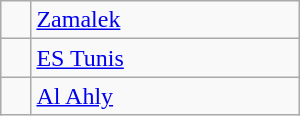<table class="wikitable" width="200px">
<tr>
<td align=center></td>
<td> <a href='#'>Zamalek</a></td>
</tr>
<tr>
<td align=center></td>
<td> <a href='#'>ES Tunis</a></td>
</tr>
<tr>
<td align=center></td>
<td> <a href='#'>Al Ahly</a></td>
</tr>
</table>
